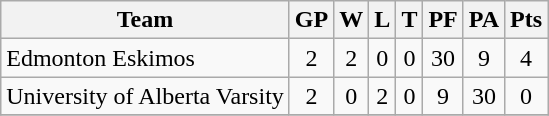<table class="wikitable">
<tr>
<th>Team</th>
<th>GP</th>
<th>W</th>
<th>L</th>
<th>T</th>
<th>PF</th>
<th>PA</th>
<th>Pts</th>
</tr>
<tr align="center">
<td align="left">Edmonton Eskimos</td>
<td>2</td>
<td>2</td>
<td>0</td>
<td>0</td>
<td>30</td>
<td>9</td>
<td>4</td>
</tr>
<tr align="center">
<td align="left">University of Alberta Varsity</td>
<td>2</td>
<td>0</td>
<td>2</td>
<td>0</td>
<td>9</td>
<td>30</td>
<td>0</td>
</tr>
<tr align="center">
</tr>
</table>
